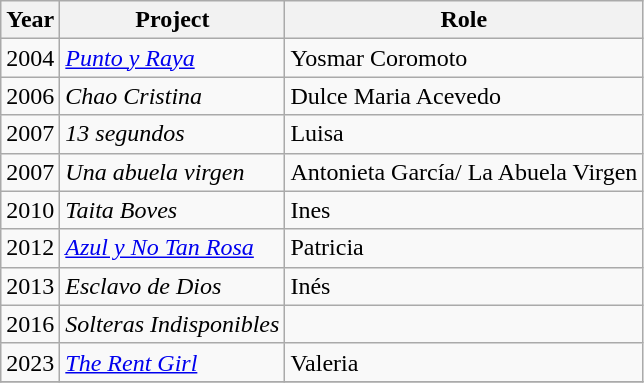<table class="wikitable sortable">
<tr>
<th>Year</th>
<th>Project</th>
<th>Role</th>
</tr>
<tr>
<td>2004</td>
<td><em><a href='#'>Punto y Raya</a></em></td>
<td>Yosmar Coromoto</td>
</tr>
<tr>
<td>2006</td>
<td><em>Chao Cristina</em></td>
<td>Dulce Maria Acevedo</td>
</tr>
<tr>
<td>2007</td>
<td><em>13 segundos</em></td>
<td>Luisa</td>
</tr>
<tr>
<td>2007</td>
<td><em>Una abuela virgen</em></td>
<td>Antonieta García/ La Abuela Virgen</td>
</tr>
<tr>
<td>2010</td>
<td><em>Taita Boves</em></td>
<td>Ines</td>
</tr>
<tr>
<td>2012</td>
<td><em><a href='#'>Azul y No Tan Rosa</a></em></td>
<td>Patricia</td>
</tr>
<tr>
<td>2013</td>
<td><em>Esclavo de Dios</em></td>
<td>Inés</td>
</tr>
<tr>
<td>2016</td>
<td><em>Solteras Indisponibles</em></td>
<td></td>
</tr>
<tr>
<td>2023</td>
<td><em><a href='#'>The Rent Girl</a></em></td>
<td>Valeria</td>
</tr>
<tr>
</tr>
</table>
